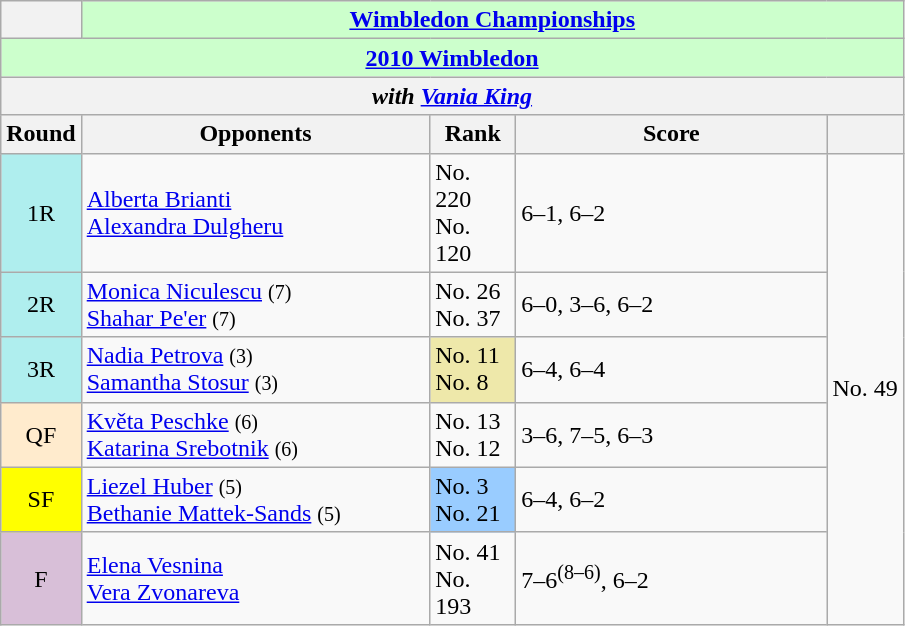<table class="wikitable collapsible collapsed">
<tr>
<th></th>
<th colspan=4 style="background:#cfc;"><a href='#'>Wimbledon Championships</a></th>
</tr>
<tr>
<th colspan=5 style="background:#cfc;"><a href='#'>2010 Wimbledon</a></th>
</tr>
<tr>
<th colspan=5><em>with  <a href='#'>Vania King</a></em></th>
</tr>
<tr>
<th>Round</th>
<th width=225>Opponents</th>
<th width=50>Rank</th>
<th width=200>Score</th>
<th></th>
</tr>
<tr>
<td style="text-align:center; background:#afeeee;">1R</td>
<td> <a href='#'>Alberta Brianti</a><br> <a href='#'>Alexandra Dulgheru</a></td>
<td>No. 220<br>No. 120</td>
<td>6–1, 6–2</td>
<td rowspan=6>No. 49</td>
</tr>
<tr>
<td style="text-align:center; background:#afeeee;">2R</td>
<td> <a href='#'>Monica Niculescu</a> <small>(7)</small><br> <a href='#'>Shahar Pe'er</a> <small>(7)</small></td>
<td>No. 26<br>No. 37</td>
<td>6–0, 3–6, 6–2</td>
</tr>
<tr>
<td style="text-align:center; background:#afeeee;">3R</td>
<td> <a href='#'>Nadia Petrova</a> <small>(3)</small><br> <a href='#'>Samantha Stosur</a> <small>(3)</small></td>
<td bgcolor=EEE8AA>No. 11<br>No. 8</td>
<td>6–4, 6–4</td>
</tr>
<tr>
<td style="text-align:center; background:#ffebcd;">QF</td>
<td> <a href='#'>Květa Peschke</a> <small>(6)</small><br> <a href='#'>Katarina Srebotnik</a> <small>(6)</small></td>
<td>No. 13<br>No. 12</td>
<td>3–6, 7–5, 6–3</td>
</tr>
<tr>
<td style="text-align:center; background:yellow;">SF</td>
<td> <a href='#'>Liezel Huber</a> <small>(5)</small><br> <a href='#'>Bethanie Mattek-Sands</a> <small>(5)</small></td>
<td bgcolor=99ccff>No. 3<br>No. 21</td>
<td>6–4, 6–2</td>
</tr>
<tr>
<td style="text-align:center; background:thistle;">F</td>
<td> <a href='#'>Elena Vesnina</a><br> <a href='#'>Vera Zvonareva</a></td>
<td>No. 41<br>No. 193</td>
<td>7–6<sup>(8–6)</sup>, 6–2</td>
</tr>
</table>
